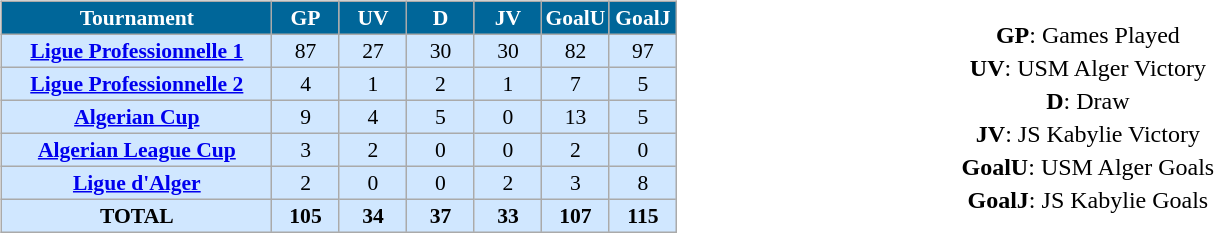<table width=100%>
<tr>
<td width=65%><br><table align=center border=1 cellpadding="2" cellspacing="0" style="background: #f9f9f9; border: 1px #aaa solid; border-collapse: collapse; font-size: 90%; text-align: center;">
<tr align=center bgcolor=#006699 style="color:white;">
<th width=40%>Tournament</th>
<th width=10%>GP</th>
<th width=10%>UV</th>
<th width=10%>D</th>
<th width=10%>JV</th>
<th width=10%>GoalU</th>
<th width=10%>GoalJ</th>
</tr>
<tr align=center bgcolor=#D0E7FF>
<td><strong><a href='#'>Ligue Professionnelle 1</a></strong></td>
<td>87</td>
<td>27</td>
<td>30</td>
<td>30</td>
<td>82</td>
<td>97</td>
</tr>
<tr align=center bgcolor=#D0E7FF>
<td><strong><a href='#'>Ligue Professionnelle 2</a></strong></td>
<td>4</td>
<td>1</td>
<td>2</td>
<td>1</td>
<td>7</td>
<td>5</td>
</tr>
<tr align=center bgcolor=#D0E7FF>
<td><strong><a href='#'>Algerian Cup</a></strong></td>
<td>9</td>
<td>4</td>
<td>5</td>
<td>0</td>
<td>13</td>
<td>5</td>
</tr>
<tr align=center bgcolor=#D0E7FF>
<td><strong><a href='#'>Algerian League Cup</a></strong></td>
<td>3</td>
<td>2</td>
<td>0</td>
<td>0</td>
<td>2</td>
<td>0</td>
</tr>
<tr align=center bgcolor=#D0E7FF>
<td><strong><a href='#'>Ligue d'Alger</a></strong></td>
<td>2</td>
<td>0</td>
<td>0</td>
<td>2</td>
<td>3</td>
<td>8</td>
</tr>
<tr align=center bgcolor=#D0E7FF>
<td><strong>TOTAL</strong></td>
<td><strong>105</strong></td>
<td><strong>34</strong></td>
<td><strong>37</strong></td>
<td><strong>33</strong></td>
<td><strong>107</strong></td>
<td><strong>115</strong></td>
</tr>
</table>
</td>
<td width=35%><br><table>
<tr>
<td align=center><strong>GP</strong>: Games Played</td>
</tr>
<tr>
<td align=center><strong>UV</strong>: USM Alger Victory</td>
</tr>
<tr>
<td align=center><strong>D</strong>: Draw</td>
</tr>
<tr>
<td align=center><strong>JV</strong>: JS Kabylie Victory</td>
</tr>
<tr>
<td align=center><strong>GoalU</strong>: USM Alger Goals</td>
</tr>
<tr>
<td align=center><strong>GoalJ</strong>: JS Kabylie Goals</td>
</tr>
</table>
</td>
</tr>
</table>
